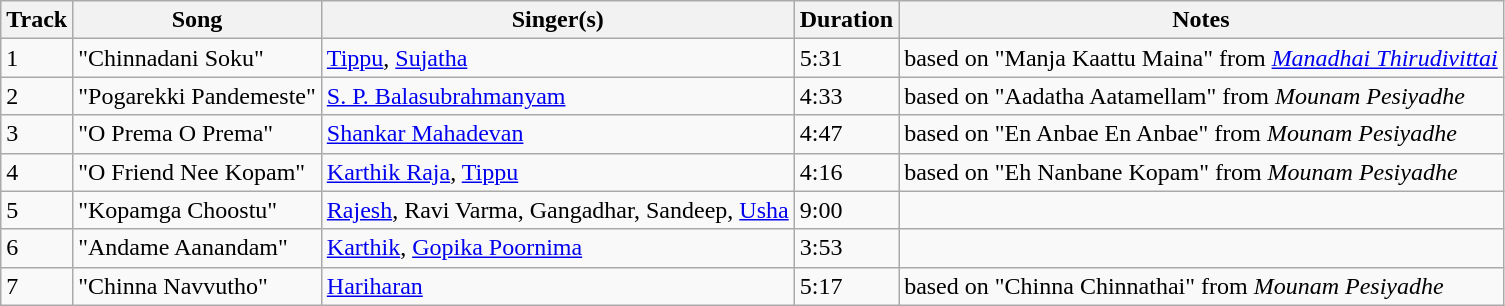<table class="wikitable">
<tr>
<th>Track</th>
<th>Song</th>
<th>Singer(s)</th>
<th>Duration</th>
<th>Notes</th>
</tr>
<tr>
<td>1</td>
<td>"Chinnadani Soku"</td>
<td><a href='#'>Tippu</a>, <a href='#'>Sujatha</a></td>
<td>5:31</td>
<td>based on "Manja Kaattu Maina" from <em><a href='#'>Manadhai Thirudivittai</a></em></td>
</tr>
<tr>
<td>2</td>
<td>"Pogarekki Pandemeste"</td>
<td><a href='#'>S. P. Balasubrahmanyam</a></td>
<td>4:33</td>
<td>based on "Aadatha Aatamellam" from <em>Mounam Pesiyadhe</em></td>
</tr>
<tr>
<td>3</td>
<td>"O Prema O Prema"</td>
<td><a href='#'>Shankar Mahadevan</a></td>
<td>4:47</td>
<td>based on "En Anbae En Anbae" from <em>Mounam Pesiyadhe</em></td>
</tr>
<tr>
<td>4</td>
<td>"O Friend Nee Kopam"</td>
<td><a href='#'>Karthik Raja</a>, <a href='#'>Tippu</a></td>
<td>4:16</td>
<td>based on "Eh Nanbane Kopam" from <em>Mounam Pesiyadhe</em></td>
</tr>
<tr>
<td>5</td>
<td>"Kopamga Choostu"</td>
<td><a href='#'>Rajesh</a>, Ravi Varma, Gangadhar, Sandeep, <a href='#'>Usha</a></td>
<td>9:00</td>
<td></td>
</tr>
<tr>
<td>6</td>
<td>"Andame Aanandam"</td>
<td><a href='#'>Karthik</a>, <a href='#'>Gopika Poornima</a></td>
<td>3:53</td>
<td></td>
</tr>
<tr>
<td>7</td>
<td>"Chinna Navvutho"</td>
<td><a href='#'>Hariharan</a></td>
<td>5:17</td>
<td>based on "Chinna Chinnathai" from <em>Mounam Pesiyadhe</em></td>
</tr>
</table>
